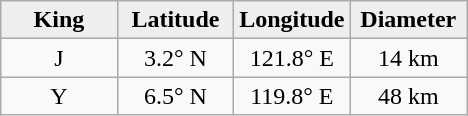<table class="wikitable">
<tr>
<th width="25%" style="background:#eeeeee;">King</th>
<th width="25%" style="background:#eeeeee;">Latitude</th>
<th width="25%" style="background:#eeeeee;">Longitude</th>
<th width="25%" style="background:#eeeeee;">Diameter</th>
</tr>
<tr>
<td align="center">J</td>
<td align="center">3.2° N</td>
<td align="center">121.8° E</td>
<td align="center">14 km</td>
</tr>
<tr>
<td align="center">Y</td>
<td align="center">6.5° N</td>
<td align="center">119.8° E</td>
<td align="center">48 km</td>
</tr>
</table>
